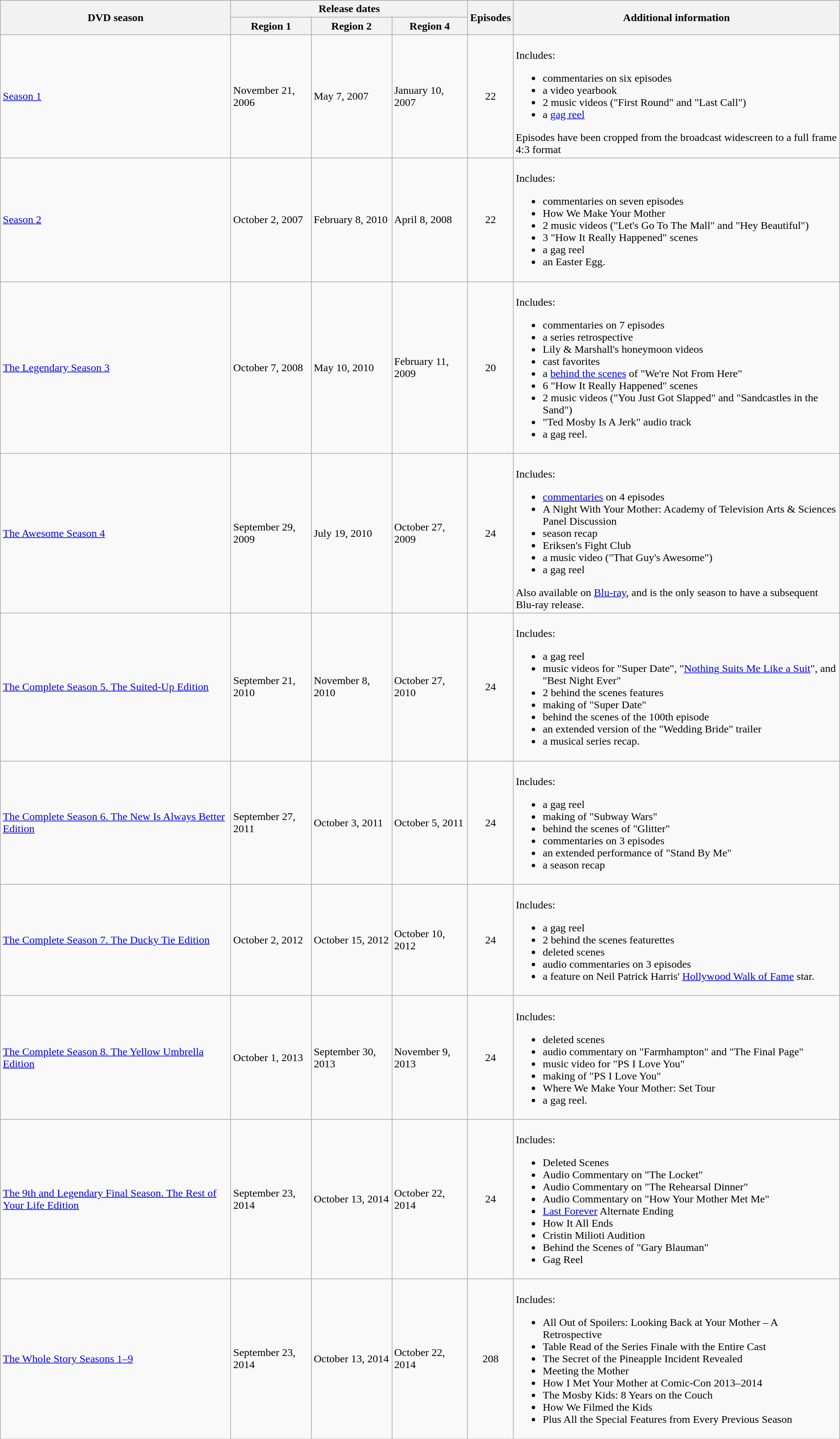<table class="wikitable">
<tr>
<th rowspan=2>DVD season</th>
<th colspan=3>Release dates</th>
<th rowspan=2>Episodes</th>
<th rowspan=2>Additional information</th>
</tr>
<tr>
<th>Region 1</th>
<th>Region 2</th>
<th>Region 4</th>
</tr>
<tr>
<td><a href='#'>Season 1</a></td>
<td>November 21, 2006</td>
<td>May 7, 2007</td>
<td>January 10, 2007</td>
<td style="text-align:center;">22</td>
<td><br>Includes:<ul><li>commentaries on six episodes</li><li>a video yearbook</li><li>2 music videos ("First Round" and "Last Call")</li><li>a <a href='#'>gag reel</a></li></ul>Episodes have been cropped from the broadcast widescreen to a full frame 4:3 format</td>
</tr>
<tr>
<td><a href='#'>Season 2</a></td>
<td>October 2, 2007</td>
<td>February 8, 2010</td>
<td>April 8, 2008</td>
<td style="text-align:center;">22</td>
<td><br>Includes:<ul><li>commentaries on seven episodes</li><li>How We Make Your Mother</li><li>2 music videos ("Let's Go To The Mall" and "Hey Beautiful")</li><li>3 "How It Really Happened" scenes</li><li>a gag reel</li><li>an Easter Egg.</li></ul></td>
</tr>
<tr>
<td><a href='#'>The Legendary Season 3</a></td>
<td>October 7, 2008</td>
<td>May 10, 2010</td>
<td>February 11, 2009</td>
<td style="text-align:center;">20</td>
<td><br>Includes:<ul><li>commentaries on 7 episodes</li><li>a series retrospective</li><li>Lily & Marshall's honeymoon videos</li><li>cast favorites</li><li>a <a href='#'>behind the scenes</a> of "We're Not From Here"</li><li>6 "How It Really Happened" scenes</li><li>2 music videos ("You Just Got Slapped" and "Sandcastles in the Sand")</li><li>"Ted Mosby Is A Jerk" audio track</li><li>a gag reel.</li></ul></td>
</tr>
<tr>
<td><a href='#'>The Awesome Season 4</a></td>
<td>September 29, 2009</td>
<td>July 19, 2010</td>
<td>October 27, 2009</td>
<td style="text-align:center;">24</td>
<td><br>Includes:<ul><li><a href='#'>commentaries</a> on 4 episodes</li><li>A Night With Your Mother: Academy of Television Arts & Sciences Panel Discussion</li><li>season recap</li><li>Eriksen's Fight Club</li><li>a music video ("That Guy's Awesome")</li><li>a gag reel</li></ul>Also available on <a href='#'>Blu-ray</a>, and is the only season to have a subsequent Blu-ray release.</td>
</tr>
<tr>
<td><a href='#'>The Complete Season 5. The Suited-Up Edition</a></td>
<td>September 21, 2010</td>
<td>November 8, 2010</td>
<td>October 27, 2010</td>
<td style="text-align:center;">24</td>
<td><br>Includes:<ul><li>a gag reel</li><li>music videos for "Super Date", "<a href='#'>Nothing Suits Me Like a Suit</a>", and "Best Night Ever"</li><li>2 behind the scenes features</li><li>making of "Super Date"</li><li>behind the scenes of the 100th episode</li><li>an extended version of the "Wedding Bride" trailer</li><li>a musical series recap.</li></ul></td>
</tr>
<tr>
<td><a href='#'>The Complete Season 6. The New Is Always Better Edition</a></td>
<td>September 27, 2011</td>
<td>October 3, 2011</td>
<td>October 5, 2011</td>
<td style="text-align:center;">24</td>
<td><br>Includes:<ul><li>a gag reel</li><li>making of "Subway Wars"</li><li>behind the scenes of "Glitter"</li><li>commentaries on 3 episodes</li><li>an extended performance of "Stand By Me"</li><li>a season recap</li></ul></td>
</tr>
<tr>
<td><a href='#'>The Complete Season 7. The Ducky Tie Edition</a></td>
<td>October 2, 2012</td>
<td>October 15, 2012</td>
<td>October 10, 2012</td>
<td style="text-align:center;">24</td>
<td><br>Includes:<ul><li>a gag reel</li><li>2 behind the scenes featurettes</li><li>deleted scenes</li><li>audio commentaries on 3 episodes</li><li>a feature on Neil Patrick Harris' <a href='#'>Hollywood Walk of Fame</a> star.</li></ul></td>
</tr>
<tr>
<td><a href='#'>The Complete Season 8. The Yellow Umbrella Edition</a></td>
<td>October 1, 2013</td>
<td>September 30, 2013</td>
<td>November 9, 2013</td>
<td style="text-align:center;">24</td>
<td><br>Includes:<ul><li>deleted scenes</li><li>audio commentary on "Farmhampton" and "The Final Page"</li><li>music video for "PS I Love You"</li><li>making of "PS I Love You"</li><li>Where We Make Your Mother: Set Tour</li><li>a gag reel.</li></ul></td>
</tr>
<tr>
<td><a href='#'>The 9th and Legendary Final Season. The Rest of Your Life Edition</a></td>
<td>September 23, 2014</td>
<td>October 13, 2014</td>
<td>October 22, 2014</td>
<td style="text-align:center;">24</td>
<td><br>Includes:<ul><li>Deleted Scenes</li><li>Audio Commentary on "The Locket"</li><li>Audio Commentary on "The Rehearsal Dinner"</li><li>Audio Commentary on "How Your Mother Met Me"</li><li><a href='#'>Last Forever</a> Alternate Ending</li><li>How It All Ends</li><li>Cristin Milioti Audition</li><li>Behind the Scenes of "Gary Blauman"</li><li>Gag Reel</li></ul></td>
</tr>
<tr>
<td><a href='#'>The Whole Story Seasons 1–9</a></td>
<td>September 23, 2014</td>
<td>October 13, 2014</td>
<td>October 22, 2014</td>
<td style="text-align:center;">208</td>
<td><br>Includes:<ul><li>All Out of Spoilers: Looking Back at Your Mother – A Retrospective</li><li>Table Read of the Series Finale with the Entire Cast</li><li>The Secret of the Pineapple Incident Revealed</li><li>Meeting the Mother</li><li>How I Met Your Mother at Comic-Con 2013–2014</li><li>The Mosby Kids: 8 Years on the Couch</li><li>How We Filmed the Kids</li><li>Plus All the Special Features from Every Previous Season</li></ul></td>
</tr>
</table>
